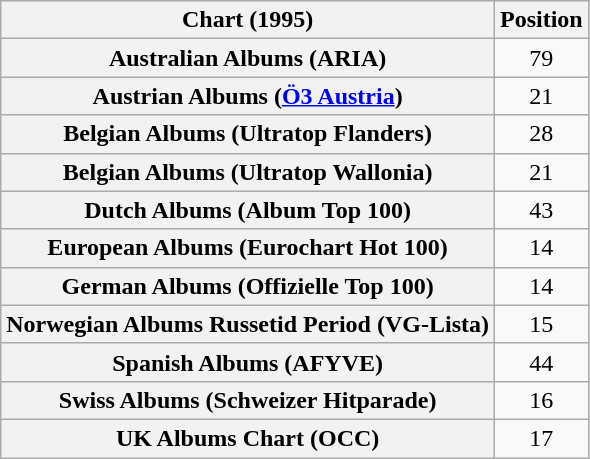<table class="wikitable sortable plainrowheaders">
<tr>
<th>Chart (1995)</th>
<th>Position</th>
</tr>
<tr>
<th scope="row">Australian Albums (ARIA)</th>
<td style="text-align:center;">79</td>
</tr>
<tr>
<th scope="row">Austrian Albums (<a href='#'>Ö3 Austria</a>)</th>
<td style="text-align:center;">21</td>
</tr>
<tr>
<th scope="row">Belgian Albums (Ultratop Flanders)</th>
<td style="text-align:center;">28</td>
</tr>
<tr>
<th scope="row">Belgian Albums (Ultratop Wallonia)</th>
<td style="text-align:center;">21</td>
</tr>
<tr>
<th scope="row">Dutch Albums (Album Top 100)</th>
<td style="text-align:center;">43</td>
</tr>
<tr>
<th scope="row">European Albums (Eurochart Hot 100)</th>
<td style="text-align:center;">14</td>
</tr>
<tr>
<th scope="row">German Albums (Offizielle Top 100)</th>
<td style="text-align:center;">14</td>
</tr>
<tr>
<th scope="row">Norwegian Albums Russetid Period (VG-Lista)</th>
<td align="center">15</td>
</tr>
<tr>
<th scope="row">Spanish Albums (AFYVE)</th>
<td style="text-align:center;">44</td>
</tr>
<tr>
<th scope="row">Swiss Albums (Schweizer Hitparade)</th>
<td style="text-align:center;">16</td>
</tr>
<tr>
<th scope="row">UK Albums Chart (OCC)</th>
<td style="text-align:center;">17</td>
</tr>
</table>
